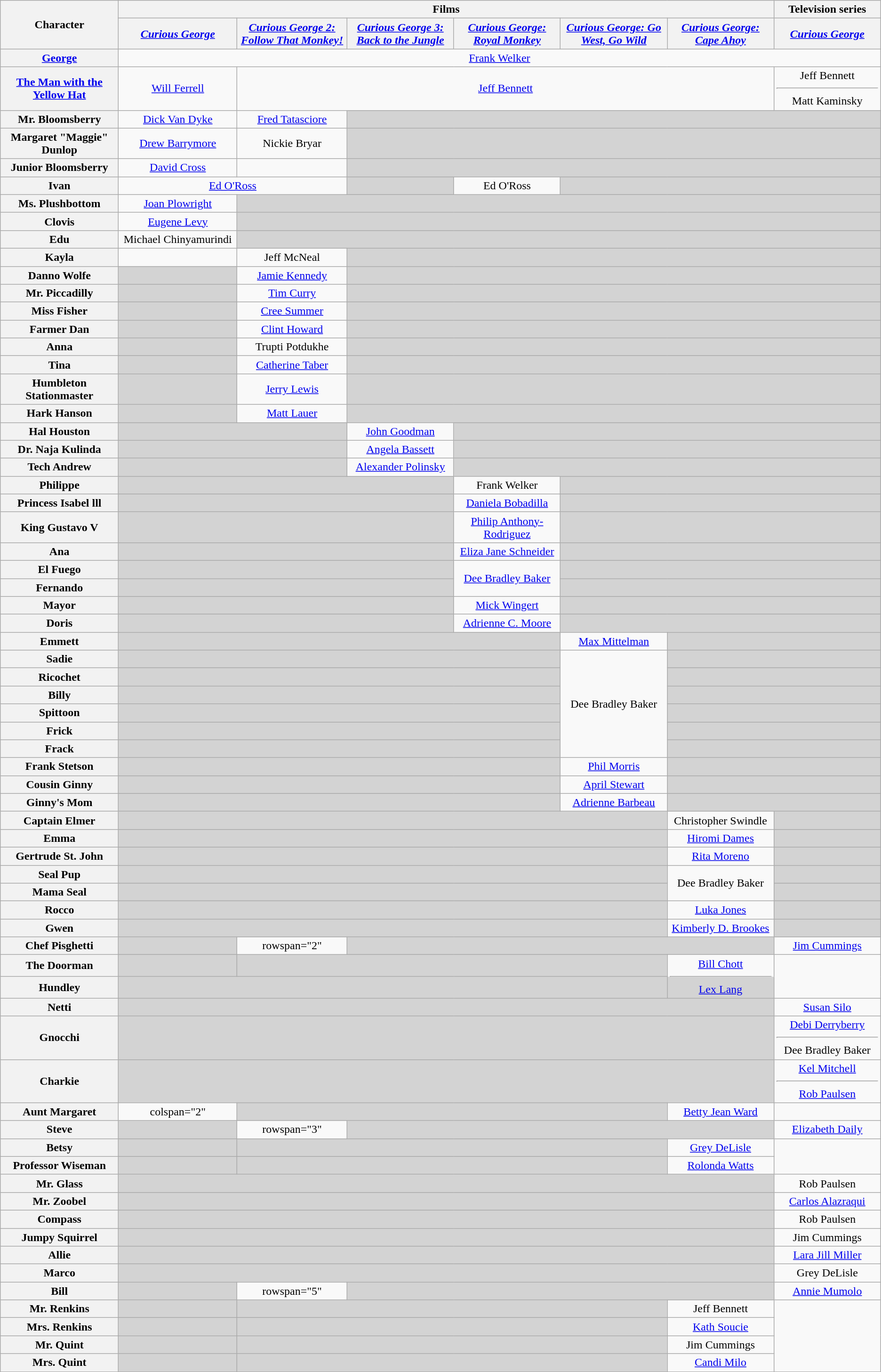<table class="wikitable sortable" style="text-align:center; style="text-align:center; font-size:90%; width:99%;">
<tr>
<th rowspan="2" width="7%">Character</th>
<th colspan="6">Films</th>
<th>Television series</th>
</tr>
<tr>
<th width="7%"><em><a href='#'>Curious George</a></em></th>
<th width="7%"><em><a href='#'>Curious George 2: Follow That Monkey!</a></em></th>
<th width="7%"><em><a href='#'>Curious George 3: Back to the Jungle</a></em></th>
<th width="7%"><em><a href='#'>Curious George: Royal Monkey</a></em></th>
<th width="7%"><em><a href='#'>Curious George: Go West, Go Wild</a></em></th>
<th width="7%"><em><a href='#'>Curious George: Cape Ahoy</a></em></th>
<th width="7%"><em><a href='#'>Curious George</a></em></th>
</tr>
<tr>
<th><a href='#'>George</a></th>
<td colspan="7"><a href='#'>Frank Welker</a></td>
</tr>
<tr>
<th><a href='#'>The Man with the Yellow Hat<br></a></th>
<td><a href='#'>Will Ferrell</a></td>
<td colspan="5"><a href='#'>Jeff Bennett</a></td>
<td>Jeff Bennett<hr>Matt Kaminsky</td>
</tr>
<tr>
<th>Mr. Bloomsberry</th>
<td><a href='#'>Dick Van Dyke</a></td>
<td><a href='#'>Fred Tatasciore</a></td>
<td colspan="5" style="background:lightgrey;"></td>
</tr>
<tr>
<th>Margaret "Maggie" Dunlop</th>
<td><a href='#'>Drew Barrymore</a></td>
<td>Nickie Bryar</td>
<td colspan="5" style="background:lightgrey;"></td>
</tr>
<tr>
<th>Junior Bloomsberry</th>
<td><a href='#'>David Cross</a></td>
<td></td>
<td colspan="5" style="background:lightgrey;"></td>
</tr>
<tr>
<th>Ivan</th>
<td colspan="2"><a href='#'>Ed O'Ross</a></td>
<td style="background:lightgrey;"></td>
<td>Ed O'Ross</td>
<td colspan="3" style="background:lightgrey;"></td>
</tr>
<tr>
<th>Ms. Plushbottom</th>
<td><a href='#'>Joan Plowright</a></td>
<td colspan="6" style="background:lightgrey;"></td>
</tr>
<tr>
<th>Clovis</th>
<td><a href='#'>Eugene Levy</a></td>
<td colspan="6" style="background:lightgrey;"></td>
</tr>
<tr>
<th>Edu</th>
<td>Michael Chinyamurindi</td>
<td colspan="6" style="background:lightgrey;"></td>
</tr>
<tr>
<th>Kayla</th>
<td></td>
<td>Jeff McNeal</td>
<td colspan="5" style="background:lightgrey;"></td>
</tr>
<tr>
<th>Danno Wolfe</th>
<td style="background:lightgrey;"></td>
<td><a href='#'>Jamie Kennedy</a></td>
<td colspan="5" style="background:lightgrey;"></td>
</tr>
<tr>
<th>Mr. Piccadilly</th>
<td style="background:lightgrey;"></td>
<td><a href='#'>Tim Curry</a></td>
<td colspan="5" style="background:lightgrey;"></td>
</tr>
<tr>
<th>Miss Fisher</th>
<td style="background:lightgrey;"></td>
<td><a href='#'>Cree Summer</a></td>
<td colspan="5" style="background:lightgrey;"></td>
</tr>
<tr>
<th>Farmer Dan</th>
<td style="background:lightgrey;"></td>
<td><a href='#'>Clint Howard</a></td>
<td colspan="5" style="background:lightgrey;"></td>
</tr>
<tr>
<th>Anna</th>
<td style="background:lightgrey;"></td>
<td>Trupti Potdukhe</td>
<td colspan="5" style="background:lightgrey;"></td>
</tr>
<tr>
<th>Tina</th>
<td style="background:lightgrey;"></td>
<td><a href='#'>Catherine Taber</a></td>
<td colspan="5" style="background: lightgrey;"></td>
</tr>
<tr>
<th>Humbleton Stationmaster</th>
<td style="background:lightgrey;"></td>
<td><a href='#'>Jerry Lewis</a></td>
<td colspan="5" style="background:lightgrey;"></td>
</tr>
<tr>
<th>Hark Hanson</th>
<td style="background:lightgrey;"></td>
<td><a href='#'>Matt Lauer</a></td>
<td colspan="5" style="background: lightgrey;"></td>
</tr>
<tr>
<th>Hal Houston</th>
<td colspan="2" style="background:lightgrey;"></td>
<td><a href='#'>John Goodman</a></td>
<td colspan="4" style="background:lightgrey;"></td>
</tr>
<tr>
<th>Dr. Naja Kulinda</th>
<td colspan="2" style="background:lightgrey;"></td>
<td><a href='#'>Angela Bassett</a></td>
<td colspan="4" style="background:lightgrey;"></td>
</tr>
<tr>
<th>Tech Andrew</th>
<td colspan="2" style="background:lightgrey;"></td>
<td><a href='#'>Alexander Polinsky</a></td>
<td colspan="4" style="background:lightgrey;"></td>
</tr>
<tr>
<th>Philippe</th>
<td colspan="3" style="background:lightgrey;"></td>
<td>Frank Welker</td>
<td colspan="3" style="background:lightgrey;"></td>
</tr>
<tr>
<th>Princess Isabel lll</th>
<td colspan="3" style="background:lightgrey;"></td>
<td><a href='#'>Daniela Bobadilla</a></td>
<td colspan="3" style="background:lightgrey;"></td>
</tr>
<tr>
<th>King Gustavo V</th>
<td colspan="3" style="background:lightgrey;"></td>
<td><a href='#'>Philip Anthony-Rodriguez</a></td>
<td colspan="3" style="background:lightgrey;"></td>
</tr>
<tr>
<th>Ana</th>
<td colspan="3" style="background:lightgrey;"></td>
<td><a href='#'>Eliza Jane Schneider</a></td>
<td colspan="3" style="background:lightgrey;"></td>
</tr>
<tr>
<th>El Fuego</th>
<td colspan="3" style="background:lightgrey;"></td>
<td rowspan="2"><a href='#'>Dee Bradley Baker</a></td>
<td colspan="3" style="background:lightgrey;"></td>
</tr>
<tr>
<th>Fernando</th>
<td colspan="3" style="background:lightgrey;"></td>
<td colspan="3" style="background:lightgrey;"></td>
</tr>
<tr>
<th>Mayor</th>
<td colspan="3" style="background:lightgrey;"></td>
<td><a href='#'>Mick Wingert</a></td>
<td colspan="3" style="background:lightgrey;"></td>
</tr>
<tr>
<th>Doris</th>
<td colspan="3" style="background:lightgrey;"></td>
<td><a href='#'>Adrienne C. Moore</a></td>
<td colspan="4" style="background:lightgrey;"></td>
</tr>
<tr>
<th>Emmett</th>
<td colspan="4" style="background:lightgrey;"></td>
<td><a href='#'>Max Mittelman</a></td>
<td colspan="2" style="background:lightgrey;"></td>
</tr>
<tr>
<th>Sadie</th>
<td colspan="4" style="background:lightgrey;"></td>
<td rowspan="6">Dee Bradley Baker</td>
<td colspan="2" style="background:lightgrey;"></td>
</tr>
<tr>
<th>Ricochet</th>
<td colspan="4" style="background:lightgrey;"></td>
<td colspan="2" style="background:lightgrey;"></td>
</tr>
<tr>
<th>Billy</th>
<td colspan="4" style="background:lightgrey;"></td>
<td colspan="2" style="background:lightgrey;"></td>
</tr>
<tr>
<th>Spittoon</th>
<td colspan="4" style="background:lightgrey;"></td>
<td colspan="2" style="background:lightgrey;"></td>
</tr>
<tr>
<th>Frick</th>
<td colspan="4" style="background:lightgrey;"></td>
<td colspan="2" style="background:lightgrey;"></td>
</tr>
<tr>
<th>Frack</th>
<td colspan="4" style="background:lightgrey;"></td>
<td colspan="2" style="background:lightgrey;"></td>
</tr>
<tr>
<th>Frank Stetson</th>
<td colspan="4" style="background:lightgrey;"></td>
<td><a href='#'>Phil Morris</a></td>
<td colspan="2" style="background:lightgrey;"></td>
</tr>
<tr>
<th>Cousin Ginny</th>
<td colspan="4" style="background:lightgrey;"></td>
<td><a href='#'>April Stewart</a></td>
<td colspan="2" style="background:lightgrey;"></td>
</tr>
<tr>
<th>Ginny's Mom</th>
<td colspan="4" style="background:lightgrey;"></td>
<td><a href='#'>Adrienne Barbeau</a></td>
<td colspan="2" style="background:lightgrey;"></td>
</tr>
<tr>
<th>Captain Elmer</th>
<td colspan="5" style="background:lightgrey;"></td>
<td>Christopher Swindle</td>
<td style="background:lightgrey;"></td>
</tr>
<tr>
<th>Emma</th>
<td colspan="5" style="background:lightgrey;"></td>
<td><a href='#'>Hiromi Dames</a></td>
<td style="background:lightgrey;"></td>
</tr>
<tr>
<th>Gertrude St. John</th>
<td colspan="5" style="background:lightgrey;"></td>
<td><a href='#'>Rita Moreno</a></td>
<td style="background:lightgrey;"></td>
</tr>
<tr>
<th>Seal Pup</th>
<td colspan="5" style="background:lightgrey;"></td>
<td rowspan="2">Dee Bradley Baker</td>
<td style="background:lightgrey;"></td>
</tr>
<tr>
<th>Mama Seal</th>
<td colspan="5" style="background:lightgrey;"></td>
<td style="background:lightgrey;"></td>
</tr>
<tr>
<th>Rocco</th>
<td colspan="5" style="background:lightgrey;"></td>
<td><a href='#'>Luka Jones</a></td>
<td style="background:lightgrey;"></td>
</tr>
<tr>
<th>Gwen</th>
<td colspan="5" style="background:lightgrey;"></td>
<td><a href='#'>Kimberly D. Brookes</a></td>
<td style="background:lightgrey;"></td>
</tr>
<tr>
<th>Chef Pisghetti</th>
<td colspan="1" style="background:lightgrey;"></td>
<td>rowspan="2" </td>
<td colspan="4" style="background:lightgrey;"></td>
<td><a href='#'>Jim Cummings</a></td>
</tr>
<tr>
<th>The Doorman</th>
<td colspan="1" style="background:lightgrey;"></td>
<td colspan="4" style="background:lightgrey;"></td>
<td rowspan="2"><a href='#'>Bill Chott</a><hr><a href='#'>Lex Lang</a></td>
</tr>
<tr>
<th>Hundley</th>
<td colspan="6" style=background:lightgrey;"></td>
</tr>
<tr>
<th>Netti</th>
<td colspan="6" style="background:lightgrey;"></td>
<td><a href='#'>Susan Silo</a></td>
</tr>
<tr>
<th>Gnocchi</th>
<td colspan="6" style=background:lightgrey;"></td>
<td><a href='#'>Debi Derryberry</a><hr>Dee Bradley Baker</td>
</tr>
<tr>
<th>Charkie</th>
<td colspan="6" style=background:lightgrey;"></td>
<td><a href='#'>Kel Mitchell</a><hr><a href='#'>Rob Paulsen</a></td>
</tr>
<tr>
<th>Aunt Margaret</th>
<td>colspan="2" </td>
<td colspan="4" style="background:lightgrey;"></td>
<td><a href='#'>Betty Jean Ward</a></td>
</tr>
<tr>
<th>Steve</th>
<td colspan="1" style="background:lightgrey;"></td>
<td>rowspan="3" </td>
<td colspan="4" style="background:lightgrey;"></td>
<td><a href='#'>Elizabeth Daily</a></td>
</tr>
<tr>
<th>Betsy</th>
<td colspan="1" style="background:lightgrey;"></td>
<td colspan="4" style="background:lightgrey;"></td>
<td><a href='#'>Grey DeLisle</a></td>
</tr>
<tr>
<th>Professor Wiseman</th>
<td colspan="1" style="background:lightgrey;"></td>
<td colspan="4" style="background:lightgrey;"></td>
<td><a href='#'>Rolonda Watts</a></td>
</tr>
<tr>
<th>Mr. Glass</th>
<td colspan="6" style=background:lightgrey;"></td>
<td>Rob Paulsen</td>
</tr>
<tr>
<th>Mr. Zoobel</th>
<td colspan="6" style=background:lightgrey;"></td>
<td><a href='#'>Carlos Alazraqui</a></td>
</tr>
<tr>
<th>Compass</th>
<td colspan="6" style=background:lightgrey;"></td>
<td>Rob Paulsen</td>
</tr>
<tr>
<th>Jumpy Squirrel</th>
<td colspan="6" style=background:lightgrey;"></td>
<td>Jim Cummings</td>
</tr>
<tr>
<th>Allie</th>
<td colspan="6" style=background:lightgrey;"></td>
<td><a href='#'>Lara Jill Miller</a></td>
</tr>
<tr>
<th>Marco</th>
<td colspan="6" style=background:lightgrey;"></td>
<td>Grey DeLisle</td>
</tr>
<tr>
<th>Bill</th>
<td colspan="1" style=background:lightgrey;"></td>
<td>rowspan="5" </td>
<td colspan="4" style=background:lightgrey;"></td>
<td><a href='#'>Annie Mumolo</a></td>
</tr>
<tr>
<th>Mr. Renkins</th>
<td colspan="1" style=background:lightgrey;"></td>
<td colspan="4" style=background:lightgrey;"></td>
<td>Jeff Bennett</td>
</tr>
<tr>
<th>Mrs. Renkins</th>
<td colspan="1" style=background:lightgrey;"></td>
<td colspan="4" style=background:lightgrey;"></td>
<td><a href='#'>Kath Soucie</a></td>
</tr>
<tr>
<th>Mr. Quint</th>
<td colspan="1" style=background:lightgrey;"></td>
<td colspan="4" style=background:lightgrey;"></td>
<td>Jim Cummings</td>
</tr>
<tr>
<th>Mrs. Quint</th>
<td colspan="1" style=background:lightgrey;"></td>
<td colspan="4" style=background:lightgrey;"></td>
<td><a href='#'>Candi Milo</a></td>
</tr>
<tr>
</tr>
</table>
